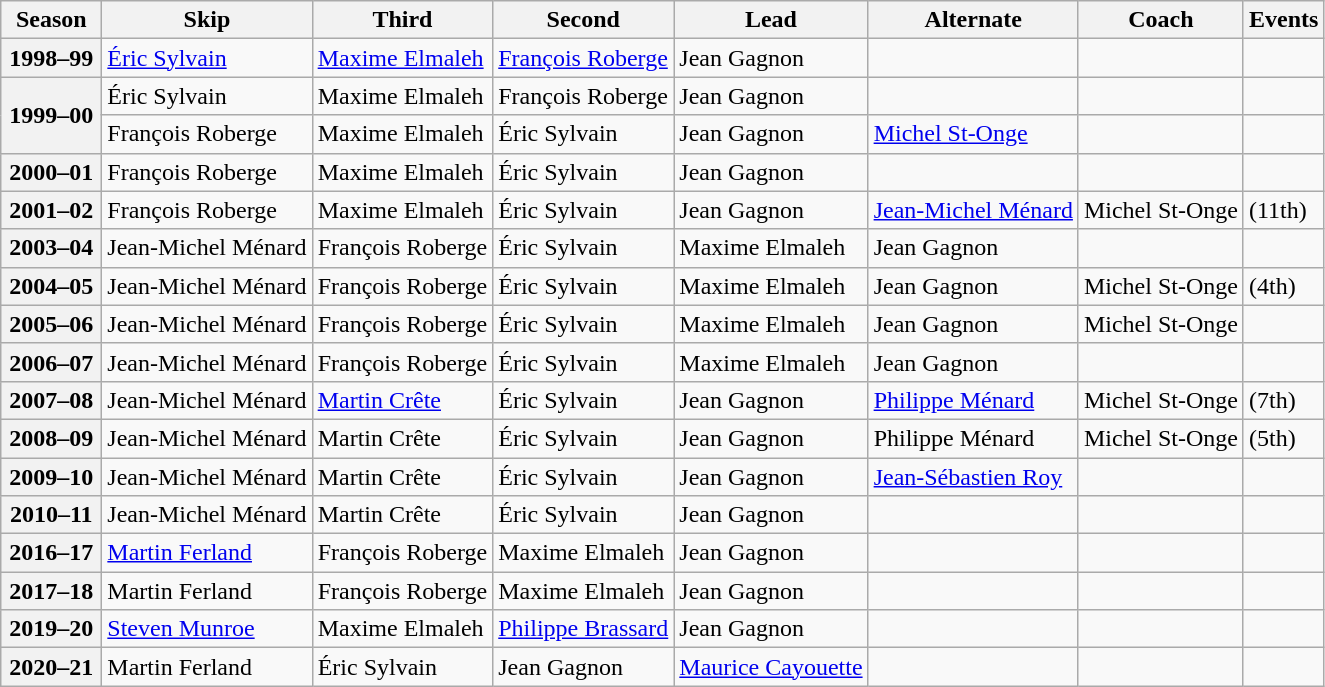<table class="wikitable">
<tr>
<th scope="col" width=60>Season</th>
<th scope="col">Skip</th>
<th scope="col">Third</th>
<th scope="col">Second</th>
<th scope="col">Lead</th>
<th scope="col">Alternate</th>
<th scope="col">Coach</th>
<th scope="col">Events</th>
</tr>
<tr>
<th scope="row">1998–99</th>
<td><a href='#'>Éric Sylvain</a></td>
<td><a href='#'>Maxime Elmaleh</a></td>
<td><a href='#'>François Roberge</a></td>
<td>Jean Gagnon</td>
<td></td>
<td></td>
<td></td>
</tr>
<tr>
<th scope="row" rowspan=2>1999–00</th>
<td>Éric Sylvain</td>
<td>Maxime Elmaleh</td>
<td>François Roberge</td>
<td>Jean Gagnon</td>
<td></td>
<td></td>
<td></td>
</tr>
<tr>
<td>François Roberge</td>
<td>Maxime Elmaleh</td>
<td>Éric Sylvain</td>
<td>Jean Gagnon</td>
<td><a href='#'>Michel St-Onge</a></td>
<td></td>
<td> </td>
</tr>
<tr>
<th scope="row">2000–01</th>
<td>François Roberge</td>
<td>Maxime Elmaleh</td>
<td>Éric Sylvain</td>
<td>Jean Gagnon</td>
<td></td>
<td></td>
<td></td>
</tr>
<tr>
<th scope="row">2001–02</th>
<td>François Roberge</td>
<td>Maxime Elmaleh</td>
<td>Éric Sylvain</td>
<td>Jean Gagnon</td>
<td><a href='#'>Jean-Michel Ménard</a></td>
<td>Michel St-Onge</td>
<td> (11th)</td>
</tr>
<tr>
<th scope="row">2003–04</th>
<td>Jean-Michel Ménard</td>
<td>François Roberge</td>
<td>Éric Sylvain</td>
<td>Maxime Elmaleh</td>
<td>Jean Gagnon</td>
<td></td>
<td></td>
</tr>
<tr>
<th scope="row">2004–05</th>
<td>Jean-Michel Ménard</td>
<td>François Roberge</td>
<td>Éric Sylvain</td>
<td>Maxime Elmaleh</td>
<td>Jean Gagnon</td>
<td>Michel St-Onge</td>
<td> (4th)</td>
</tr>
<tr>
<th scope="row">2005–06</th>
<td>Jean-Michel Ménard</td>
<td>François Roberge</td>
<td>Éric Sylvain</td>
<td>Maxime Elmaleh</td>
<td>Jean Gagnon</td>
<td>Michel St-Onge</td>
<td> <br> </td>
</tr>
<tr>
<th scope="row">2006–07</th>
<td>Jean-Michel Ménard</td>
<td>François Roberge</td>
<td>Éric Sylvain</td>
<td>Maxime Elmaleh</td>
<td>Jean Gagnon</td>
<td></td>
<td></td>
</tr>
<tr>
<th scope="row">2007–08</th>
<td>Jean-Michel Ménard</td>
<td><a href='#'>Martin Crête</a></td>
<td>Éric Sylvain</td>
<td>Jean Gagnon</td>
<td><a href='#'>Philippe Ménard</a></td>
<td>Michel St-Onge</td>
<td> (7th)</td>
</tr>
<tr>
<th scope="row">2008–09</th>
<td>Jean-Michel Ménard</td>
<td>Martin Crête</td>
<td>Éric Sylvain</td>
<td>Jean Gagnon</td>
<td>Philippe Ménard</td>
<td>Michel St-Onge</td>
<td> (5th)</td>
</tr>
<tr>
<th scope="row">2009–10</th>
<td>Jean-Michel Ménard</td>
<td>Martin Crête</td>
<td>Éric Sylvain</td>
<td>Jean Gagnon</td>
<td><a href='#'>Jean-Sébastien Roy</a></td>
<td></td>
<td></td>
</tr>
<tr>
<th scope="row">2010–11</th>
<td>Jean-Michel Ménard</td>
<td>Martin Crête</td>
<td>Éric Sylvain</td>
<td>Jean Gagnon</td>
<td></td>
<td></td>
<td></td>
</tr>
<tr>
<th scope="row">2016–17</th>
<td><a href='#'>Martin Ferland</a></td>
<td>François Roberge</td>
<td>Maxime Elmaleh</td>
<td>Jean Gagnon</td>
<td></td>
<td></td>
<td></td>
</tr>
<tr>
<th scope="row">2017–18</th>
<td>Martin Ferland</td>
<td>François Roberge</td>
<td>Maxime Elmaleh</td>
<td>Jean Gagnon</td>
<td></td>
<td></td>
<td></td>
</tr>
<tr>
<th scope="row">2019–20</th>
<td><a href='#'>Steven Munroe</a></td>
<td>Maxime Elmaleh</td>
<td><a href='#'>Philippe Brassard</a></td>
<td>Jean Gagnon</td>
<td></td>
<td></td>
<td></td>
</tr>
<tr>
<th scope="row">2020–21</th>
<td>Martin Ferland</td>
<td>Éric Sylvain</td>
<td>Jean Gagnon</td>
<td><a href='#'>Maurice Cayouette</a></td>
<td></td>
<td></td>
<td></td>
</tr>
</table>
